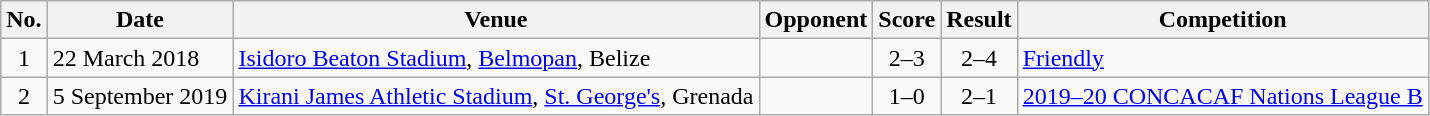<table class="wikitable sortable">
<tr>
<th scope="col">No.</th>
<th scope="col">Date</th>
<th scope="col">Venue</th>
<th scope="col">Opponent</th>
<th scope="col">Score</th>
<th scope="col">Result</th>
<th scope="col">Competition</th>
</tr>
<tr>
<td align="center">1</td>
<td>22 March 2018</td>
<td><a href='#'>Isidoro Beaton Stadium</a>, <a href='#'>Belmopan</a>, Belize</td>
<td></td>
<td align="center">2–3</td>
<td align="center">2–4</td>
<td><a href='#'>Friendly</a></td>
</tr>
<tr>
<td align="center">2</td>
<td>5 September 2019</td>
<td><a href='#'>Kirani James Athletic Stadium</a>, <a href='#'>St. George's</a>, Grenada</td>
<td></td>
<td align="center">1–0</td>
<td align="center">2–1</td>
<td><a href='#'>2019–20 CONCACAF Nations League B</a></td>
</tr>
</table>
